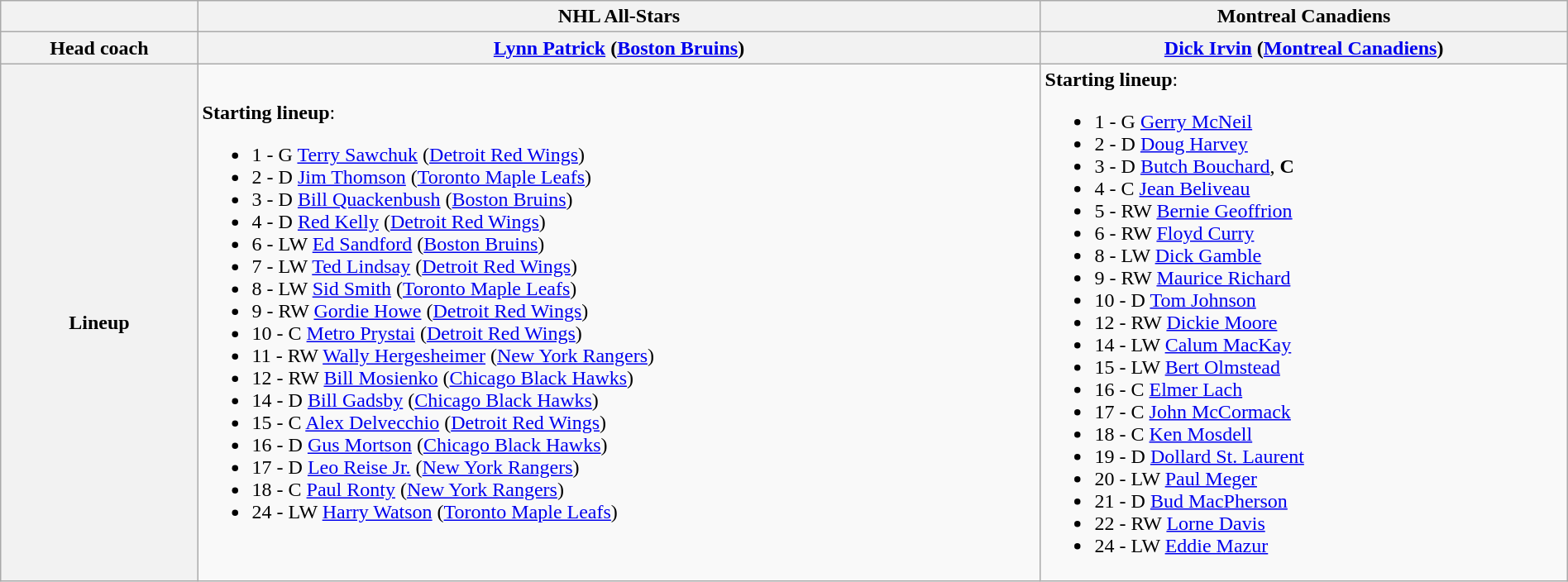<table class="wikitable" style="width:100%">
<tr>
<th></th>
<th>NHL All-Stars</th>
<th>Montreal Canadiens</th>
</tr>
<tr>
<th>Head coach</th>
<th><a href='#'>Lynn Patrick</a> (<a href='#'>Boston Bruins</a>)</th>
<th><a href='#'>Dick Irvin</a> (<a href='#'>Montreal Canadiens</a>)</th>
</tr>
<tr>
<th>Lineup</th>
<td><strong>Starting lineup</strong>:<br><ul><li>1 - G <a href='#'>Terry Sawchuk</a> (<a href='#'>Detroit Red Wings</a>)</li><li>2 - D <a href='#'>Jim Thomson</a> (<a href='#'>Toronto Maple Leafs</a>)</li><li>3 - D <a href='#'>Bill Quackenbush</a> (<a href='#'>Boston Bruins</a>)</li><li>4 - D <a href='#'>Red Kelly</a> (<a href='#'>Detroit Red Wings</a>)</li><li>6 - LW <a href='#'>Ed Sandford</a> (<a href='#'>Boston Bruins</a>)</li><li>7 - LW <a href='#'>Ted Lindsay</a> (<a href='#'>Detroit Red Wings</a>)</li><li>8 - LW <a href='#'>Sid Smith</a> (<a href='#'>Toronto Maple Leafs</a>)</li><li>9 - RW <a href='#'>Gordie Howe</a> (<a href='#'>Detroit Red Wings</a>)</li><li>10 - C <a href='#'>Metro Prystai</a> (<a href='#'>Detroit Red Wings</a>)</li><li>11 - RW <a href='#'>Wally Hergesheimer</a> (<a href='#'>New York Rangers</a>)</li><li>12 - RW <a href='#'>Bill Mosienko</a> (<a href='#'>Chicago Black Hawks</a>)</li><li>14 - D <a href='#'>Bill Gadsby</a> (<a href='#'>Chicago Black Hawks</a>)</li><li>15 - C <a href='#'>Alex Delvecchio</a> (<a href='#'>Detroit Red Wings</a>)</li><li>16 - D <a href='#'>Gus Mortson</a> (<a href='#'>Chicago Black Hawks</a>)</li><li>17 - D <a href='#'>Leo Reise Jr.</a> (<a href='#'>New York Rangers</a>)</li><li>18 - C <a href='#'>Paul Ronty</a> (<a href='#'>New York Rangers</a>)</li><li>24 - LW <a href='#'>Harry Watson</a> (<a href='#'>Toronto Maple Leafs</a>)</li></ul></td>
<td><strong>Starting lineup</strong>:<br><ul><li>1 - G <a href='#'>Gerry McNeil</a></li><li>2 - D <a href='#'>Doug Harvey</a></li><li>3 - D <a href='#'>Butch Bouchard</a>, <strong>C</strong></li><li>4 - C <a href='#'>Jean Beliveau</a></li><li>5 - RW <a href='#'>Bernie Geoffrion</a></li><li>6 - RW <a href='#'>Floyd Curry</a></li><li>8 - LW <a href='#'>Dick Gamble</a></li><li>9 - RW <a href='#'>Maurice Richard</a></li><li>10 - D <a href='#'>Tom Johnson</a></li><li>12 - RW <a href='#'>Dickie Moore</a></li><li>14 - LW <a href='#'>Calum MacKay</a></li><li>15 - LW <a href='#'>Bert Olmstead</a></li><li>16 - C <a href='#'>Elmer Lach</a></li><li>17 - C <a href='#'>John McCormack</a></li><li>18 - C <a href='#'>Ken Mosdell</a></li><li>19 - D <a href='#'>Dollard St. Laurent</a></li><li>20 - LW <a href='#'>Paul Meger</a></li><li>21 - D <a href='#'>Bud MacPherson</a></li><li>22 - RW <a href='#'>Lorne Davis</a></li><li>24 - LW <a href='#'>Eddie Mazur</a></li></ul></td>
</tr>
</table>
